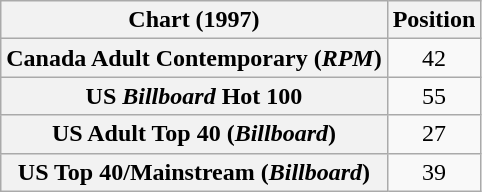<table class="wikitable sortable plainrowheaders" style="text-align:center">
<tr>
<th>Chart (1997)</th>
<th>Position</th>
</tr>
<tr>
<th scope="row">Canada Adult Contemporary (<em>RPM</em>)</th>
<td>42</td>
</tr>
<tr>
<th scope="row">US <em>Billboard</em> Hot 100</th>
<td>55</td>
</tr>
<tr>
<th scope="row">US Adult Top 40 (<em>Billboard</em>)</th>
<td>27</td>
</tr>
<tr>
<th scope="row">US Top 40/Mainstream (<em>Billboard</em>)</th>
<td>39</td>
</tr>
</table>
